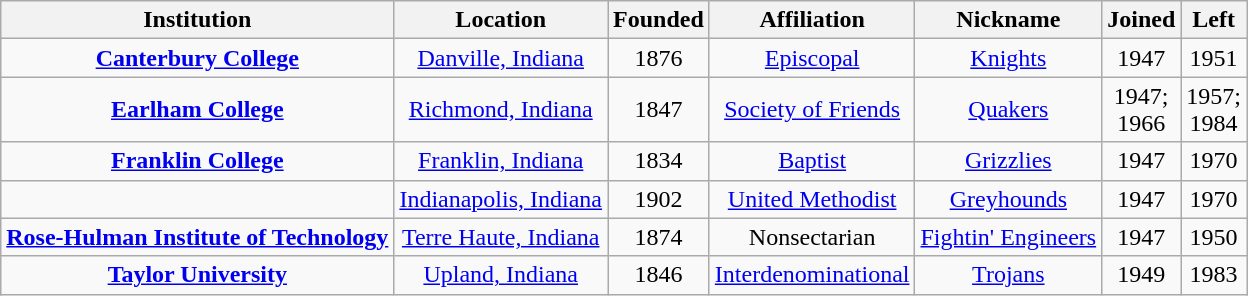<table class="sortable wikitable" style="text-align:center;">
<tr>
<th>Institution</th>
<th>Location</th>
<th>Founded</th>
<th>Affiliation</th>
<th>Nickname</th>
<th>Joined</th>
<th>Left</th>
</tr>
<tr>
<td><strong><a href='#'>Canterbury College</a></strong></td>
<td><a href='#'>Danville, Indiana</a></td>
<td>1876</td>
<td><a href='#'>Episcopal</a></td>
<td><a href='#'>Knights</a></td>
<td>1947</td>
<td>1951</td>
</tr>
<tr>
<td><strong><a href='#'>Earlham College</a></strong></td>
<td><a href='#'>Richmond, Indiana</a></td>
<td>1847</td>
<td><a href='#'>Society of Friends</a></td>
<td><a href='#'>Quakers</a></td>
<td>1947;<br>1966</td>
<td>1957;<br>1984</td>
</tr>
<tr>
<td><strong><a href='#'>Franklin College</a></strong></td>
<td><a href='#'>Franklin, Indiana</a></td>
<td>1834</td>
<td><a href='#'>Baptist</a></td>
<td><a href='#'>Grizzlies</a></td>
<td>1947</td>
<td>1970</td>
</tr>
<tr>
<td></td>
<td><a href='#'>Indianapolis, Indiana</a></td>
<td>1902</td>
<td><a href='#'>United Methodist</a></td>
<td><a href='#'>Greyhounds</a></td>
<td>1947</td>
<td>1970</td>
</tr>
<tr>
<td><strong><a href='#'>Rose-Hulman Institute of Technology</a></strong></td>
<td><a href='#'>Terre Haute, Indiana</a></td>
<td>1874</td>
<td>Nonsectarian</td>
<td><a href='#'>Fightin' Engineers</a></td>
<td>1947</td>
<td>1950</td>
</tr>
<tr>
<td><strong><a href='#'>Taylor University</a></strong></td>
<td><a href='#'>Upland, Indiana</a></td>
<td>1846</td>
<td><a href='#'>Interdenominational</a></td>
<td><a href='#'>Trojans</a></td>
<td>1949</td>
<td>1983</td>
</tr>
</table>
